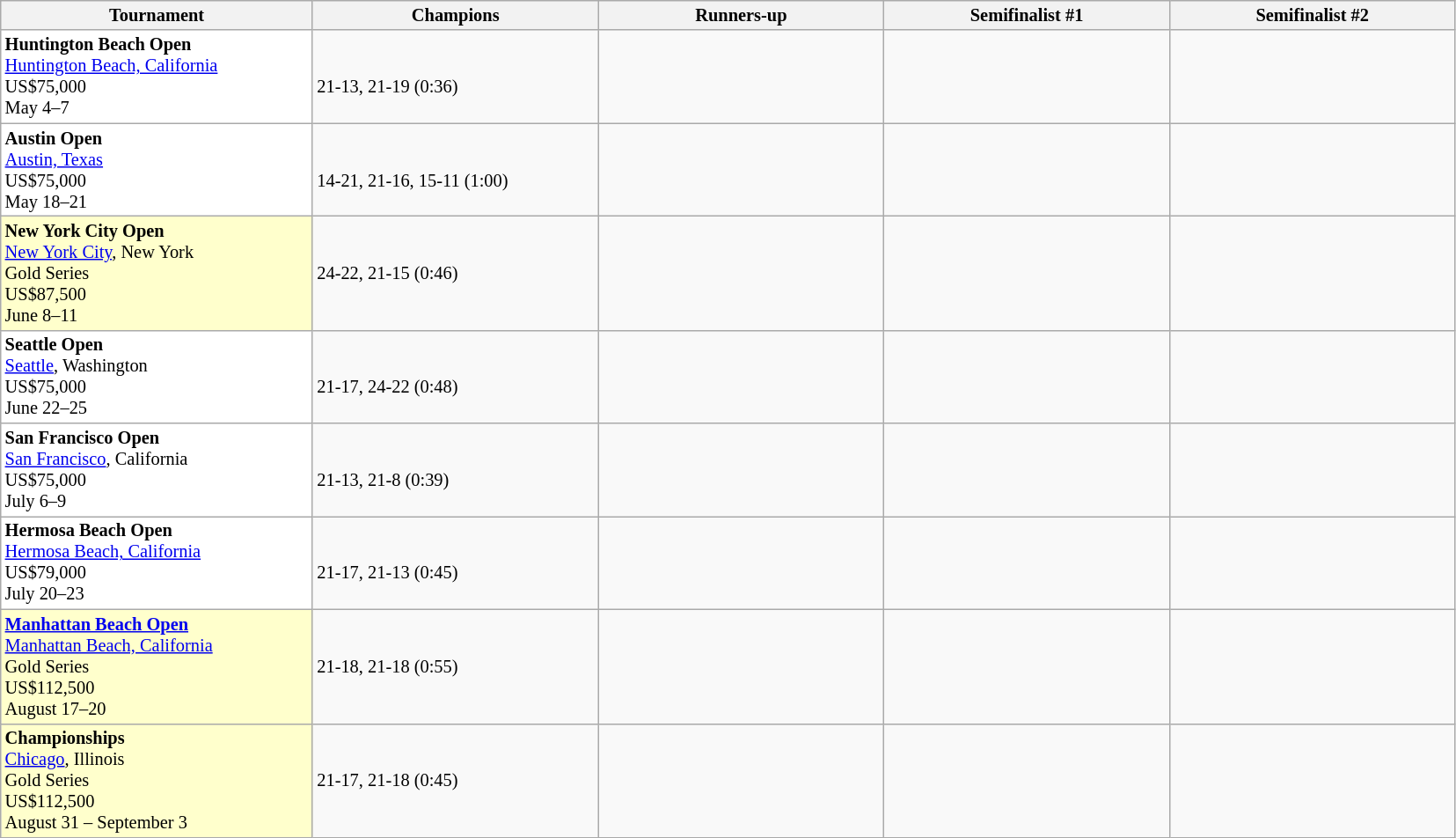<table class=wikitable style=font-size:85%>
<tr>
<th width=230>Tournament</th>
<th width=210>Champions</th>
<th width=210>Runners-up</th>
<th width=210>Semifinalist #1</th>
<th width=210>Semifinalist #2</th>
</tr>
<tr valign=top>
<td style="background:#ffffff;"><strong>Huntington Beach Open</strong><br><a href='#'>Huntington Beach, California</a><br>US$75,000<br>May 4–7</td>
<td><br><br>21-13, 21-19 (0:36)</td>
<td><br></td>
<td><br></td>
<td><br></td>
</tr>
<tr valign=top>
<td style="background:#ffffff;"><strong>Austin Open</strong><br><a href='#'>Austin, Texas</a><br>US$75,000<br>May 18–21</td>
<td><br><br>14-21, 21-16, 15-11 (1:00)</td>
<td><br></td>
<td><br></td>
<td><br></td>
</tr>
<tr valign=top>
<td style="background:#ffc;"><strong>New York City Open</strong><br><a href='#'>New York City</a>, New York<br>Gold Series<br>US$87,500<br>June 8–11</td>
<td><br><br>24-22, 21-15 (0:46)</td>
<td><br></td>
<td><br></td>
<td><br></td>
</tr>
<tr valign=top>
<td style="background:#ffffff;"><strong>Seattle Open</strong><br><a href='#'>Seattle</a>, Washington<br>US$75,000<br>June 22–25</td>
<td><br><br>21-17, 24-22 (0:48)</td>
<td><br></td>
<td><br></td>
<td><br></td>
</tr>
<tr valign=top>
<td style="background:#ffffff;"><strong>San Francisco Open</strong><br><a href='#'>San Francisco</a>, California<br>US$75,000<br>July 6–9</td>
<td><br><br>21-13, 21-8 (0:39)</td>
<td><br></td>
<td><br></td>
<td><br></td>
</tr>
<tr valign=top>
<td style="background:#ffffff;"><strong>Hermosa Beach Open</strong><br><a href='#'>Hermosa Beach, California</a><br>US$79,000<br>July 20–23</td>
<td><br><br>21-17, 21-13 (0:45)</td>
<td><br></td>
<td><br></td>
<td><br></td>
</tr>
<tr valign=top>
<td style="background:#ffc;"><strong><a href='#'>Manhattan Beach Open</a></strong><br><a href='#'>Manhattan Beach, California</a><br>Gold Series<br>US$112,500<br>August 17–20</td>
<td><br><br>21-18, 21-18 (0:55)</td>
<td><br></td>
<td><br></td>
<td><br></td>
</tr>
<tr valign=top>
<td style="background:#ffc;"><strong>Championships</strong><br><a href='#'>Chicago</a>, Illinois<br>Gold Series<br>US$112,500<br>August 31 – September 3</td>
<td><br><br>21-17, 21-18 (0:45)</td>
<td><br></td>
<td><br></td>
<td><br></td>
</tr>
</table>
